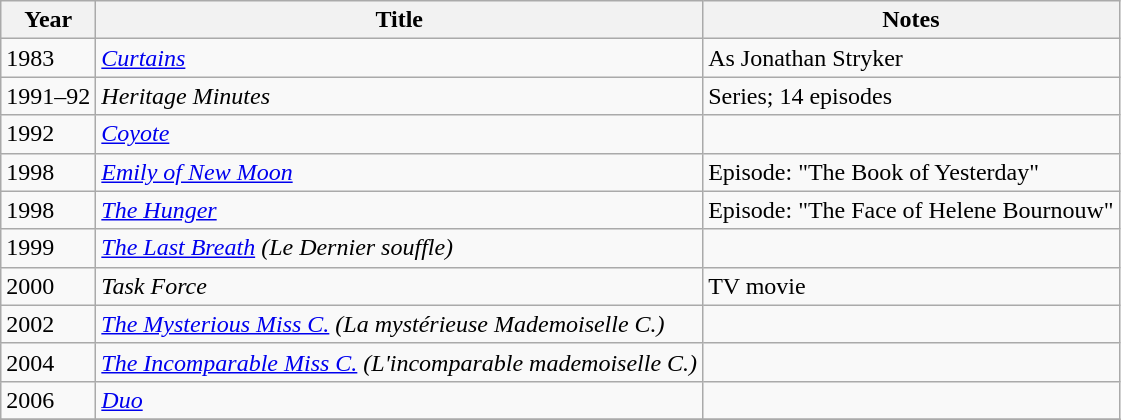<table class="wikitable sortable">
<tr>
<th>Year</th>
<th>Title</th>
<th>Notes</th>
</tr>
<tr>
<td>1983</td>
<td><em><a href='#'>Curtains</a></em></td>
<td>As Jonathan Stryker</td>
</tr>
<tr>
<td>1991–92</td>
<td><em>Heritage Minutes</em></td>
<td>Series; 14 episodes</td>
</tr>
<tr>
<td>1992</td>
<td><em><a href='#'>Coyote</a></em></td>
<td></td>
</tr>
<tr>
<td>1998</td>
<td><em><a href='#'>Emily of New Moon</a></em></td>
<td>Episode: "The Book of Yesterday"</td>
</tr>
<tr>
<td>1998</td>
<td><em><a href='#'>The Hunger</a></em></td>
<td>Episode: "The Face of Helene Bournouw"</td>
</tr>
<tr>
<td>1999</td>
<td><em><a href='#'>The Last Breath</a> (Le Dernier souffle)</em></td>
<td></td>
</tr>
<tr>
<td>2000</td>
<td><em>Task Force</em></td>
<td>TV movie</td>
</tr>
<tr>
<td>2002</td>
<td><em><a href='#'>The Mysterious Miss C.</a> (La mystérieuse Mademoiselle C.)</em></td>
<td></td>
</tr>
<tr>
<td>2004</td>
<td><em><a href='#'>The Incomparable Miss C.</a> (L'incomparable mademoiselle C.)</em></td>
<td></td>
</tr>
<tr>
<td>2006</td>
<td><em><a href='#'>Duo</a></em></td>
<td></td>
</tr>
<tr>
</tr>
</table>
